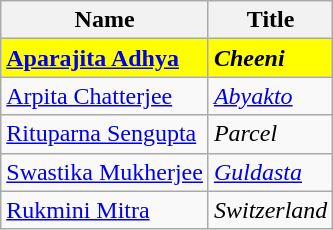<table class="wikitable">
<tr>
<th>Name</th>
<th>Title</th>
</tr>
<tr>
<td style="background:#FFFF00"><strong><a href='#'>Aparajita Adhya</a></strong></td>
<td style="background:#FFFF00"><strong><em>Cheeni</em></strong></td>
</tr>
<tr>
<td><a href='#'>Arpita Chatterjee</a></td>
<td><em><a href='#'>Abyakto</a></em></td>
</tr>
<tr>
<td><a href='#'>Rituparna Sengupta</a></td>
<td><em>Parcel</em></td>
</tr>
<tr>
<td><a href='#'>Swastika Mukherjee</a></td>
<td><a href='#'><em>Guldasta</em></a></td>
</tr>
<tr>
<td><a href='#'>Rukmini Mitra</a></td>
<td><em>Switzerland</em></td>
</tr>
</table>
